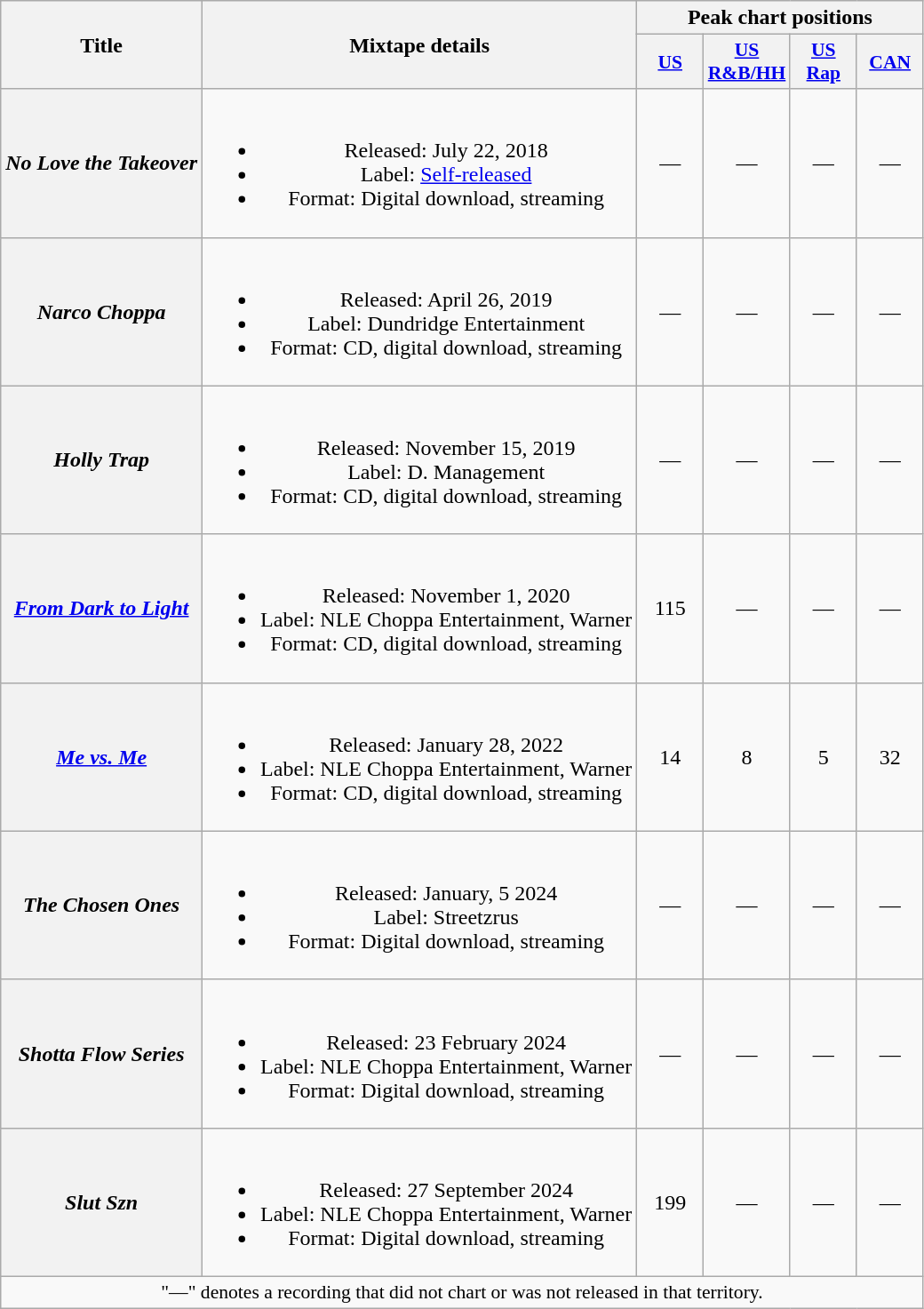<table class="wikitable plainrowheaders" style="text-align:center;">
<tr>
<th rowspan="2">Title</th>
<th rowspan="2">Mixtape details</th>
<th colspan="4">Peak chart positions</th>
</tr>
<tr>
<th scope="col" style="width:3em;font-size:90%;"><a href='#'>US</a><br></th>
<th scope="col" style="width:3em;font-size:90%;"><a href='#'>US<br>R&B/HH</a><br></th>
<th scope="col" style="width:3em;font-size:90%;"><a href='#'>US<br>Rap</a><br></th>
<th scope="col" style="width:3em;font-size:90%;"><a href='#'>CAN</a><br></th>
</tr>
<tr>
<th scope="row"><em>No Love the Takeover</em><br></th>
<td><br><ul><li>Released: July 22, 2018</li><li>Label: <a href='#'>Self-released</a></li><li>Format: Digital download, streaming</li></ul></td>
<td>—</td>
<td>—</td>
<td>—</td>
<td>—</td>
</tr>
<tr>
<th scope="row"><em>Narco Choppa</em><br></th>
<td><br><ul><li>Released: April 26, 2019</li><li>Label: Dundridge Entertainment</li><li>Format: CD, digital download, streaming</li></ul></td>
<td>—</td>
<td>—</td>
<td>—</td>
<td>—</td>
</tr>
<tr>
<th scope="row"><em>Holly Trap</em><br></th>
<td><br><ul><li>Released: November 15, 2019</li><li>Label: D. Management</li><li>Format: CD, digital download, streaming</li></ul></td>
<td>—</td>
<td>—</td>
<td>—</td>
<td>—</td>
</tr>
<tr>
<th scope="row"><em><a href='#'>From Dark to Light</a></em></th>
<td><br><ul><li>Released: November 1, 2020</li><li>Label: NLE Choppa Entertainment, Warner</li><li>Format: CD, digital download, streaming</li></ul></td>
<td>115</td>
<td>—</td>
<td>—</td>
<td>—</td>
</tr>
<tr>
<th scope="row"><em><a href='#'>Me vs. Me</a></em></th>
<td><br><ul><li>Released: January 28, 2022</li><li>Label: NLE Choppa Entertainment, Warner</li><li>Format: CD, digital download, streaming</li></ul></td>
<td>14</td>
<td>8</td>
<td>5</td>
<td>32</td>
</tr>
<tr>
<th scope="row"><em>The Chosen Ones</em><br></th>
<td><br><ul><li>Released: January, 5 2024</li><li>Label: Streetzrus</li><li>Format: Digital download, streaming</li></ul></td>
<td>—</td>
<td>—</td>
<td>—</td>
<td>—</td>
</tr>
<tr>
<th scope="row"><em>Shotta Flow Series</em></th>
<td><br><ul><li>Released: 23 February 2024</li><li>Label: NLE Choppa Entertainment, Warner</li><li>Format: Digital download, streaming</li></ul></td>
<td>—</td>
<td>—</td>
<td>—</td>
<td>—</td>
</tr>
<tr>
<th scope="row"><em>Slut Szn</em></th>
<td><br><ul><li>Released: 27 September 2024</li><li>Label: NLE Choppa Entertainment, Warner</li><li>Format: Digital download, streaming</li></ul></td>
<td>199</td>
<td>—</td>
<td>—</td>
<td>—</td>
</tr>
<tr>
<td colspan="6" style="font-size:90%">"—" denotes a recording that did not chart or was not released in that territory.</td>
</tr>
</table>
